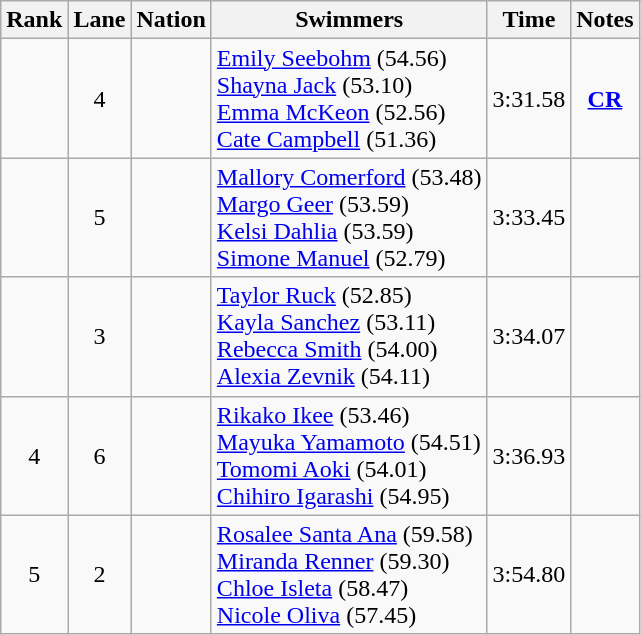<table class="wikitable sortable" style="text-align:center">
<tr>
<th>Rank</th>
<th>Lane</th>
<th>Nation</th>
<th>Swimmers</th>
<th>Time</th>
<th>Notes</th>
</tr>
<tr>
<td></td>
<td>4</td>
<td align=left></td>
<td align=left><a href='#'>Emily Seebohm</a> (54.56)<br><a href='#'>Shayna Jack</a> (53.10)<br><a href='#'>Emma McKeon</a> (52.56)<br><a href='#'>Cate Campbell</a> (51.36)</td>
<td>3:31.58</td>
<td><strong><a href='#'>CR</a></strong></td>
</tr>
<tr>
<td></td>
<td>5</td>
<td align=left></td>
<td align=left><a href='#'>Mallory Comerford</a> (53.48)<br><a href='#'>Margo Geer</a> (53.59)<br><a href='#'>Kelsi Dahlia</a> (53.59)<br><a href='#'>Simone Manuel</a> (52.79)</td>
<td>3:33.45</td>
<td></td>
</tr>
<tr>
<td></td>
<td>3</td>
<td align=left></td>
<td align=left><a href='#'>Taylor Ruck</a> (52.85)<br><a href='#'>Kayla Sanchez</a> (53.11)<br><a href='#'>Rebecca Smith</a> (54.00)<br><a href='#'>Alexia Zevnik</a> (54.11)</td>
<td>3:34.07</td>
<td></td>
</tr>
<tr>
<td>4</td>
<td>6</td>
<td align=left></td>
<td align=left><a href='#'>Rikako Ikee</a> (53.46)<br><a href='#'>Mayuka Yamamoto</a> (54.51)<br><a href='#'>Tomomi Aoki</a> (54.01)<br><a href='#'>Chihiro Igarashi</a> (54.95)</td>
<td>3:36.93</td>
<td></td>
</tr>
<tr>
<td>5</td>
<td>2</td>
<td align=left></td>
<td align=left><a href='#'>Rosalee Santa Ana</a> (59.58)<br><a href='#'>Miranda Renner</a> (59.30)<br><a href='#'>Chloe Isleta</a> (58.47)<br><a href='#'>Nicole Oliva</a> (57.45)</td>
<td>3:54.80</td>
<td></td>
</tr>
</table>
